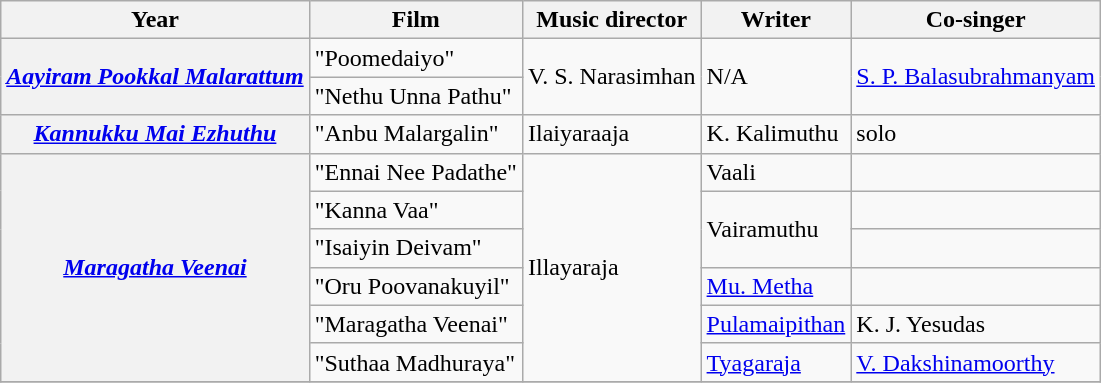<table class="wikitable sortable">
<tr>
<th>Year</th>
<th>Film</th>
<th>Music director</th>
<th>Writer</th>
<th>Co-singer</th>
</tr>
<tr>
<th Rowspan=2><em><a href='#'>Aayiram Pookkal Malarattum</a></em></th>
<td>"Poomedaiyo"</td>
<td rowspan=2>V. S. Narasimhan</td>
<td rowspan=2>N/A</td>
<td rowspan=2><a href='#'>S. P. Balasubrahmanyam</a></td>
</tr>
<tr>
<td>"Nethu Unna Pathu"</td>
</tr>
<tr>
<th><em><a href='#'>Kannukku Mai Ezhuthu</a></em></th>
<td>"Anbu Malargalin"</td>
<td>Ilaiyaraaja</td>
<td>K. Kalimuthu</td>
<td>solo</td>
</tr>
<tr>
<th Rowspan=6><em><a href='#'>Maragatha Veenai</a></em></th>
<td>"Ennai Nee Padathe"</td>
<td rowspan=6>Illayaraja</td>
<td>Vaali</td>
<td></td>
</tr>
<tr>
<td>"Kanna Vaa"</td>
<td rowspan=2>Vairamuthu</td>
<td></td>
</tr>
<tr>
<td>"Isaiyin Deivam"</td>
<td></td>
</tr>
<tr>
<td>"Oru Poovanakuyil"</td>
<td><a href='#'>Mu. Metha</a></td>
<td></td>
</tr>
<tr>
<td>"Maragatha Veenai"</td>
<td><a href='#'>Pulamaipithan</a></td>
<td>K. J. Yesudas</td>
</tr>
<tr>
<td>"Suthaa Madhuraya"</td>
<td><a href='#'>Tyagaraja</a></td>
<td><a href='#'>V. Dakshinamoorthy</a></td>
</tr>
<tr>
</tr>
</table>
